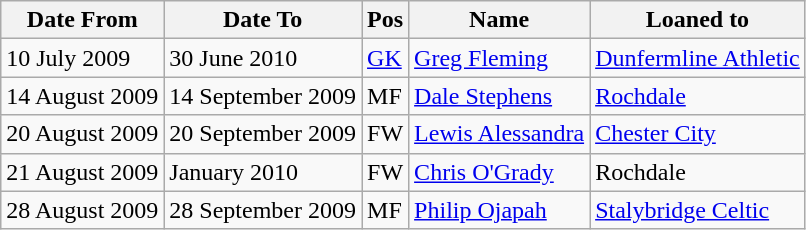<table class="wikitable">
<tr>
<th>Date From</th>
<th>Date To</th>
<th>Pos</th>
<th>Name</th>
<th>Loaned to</th>
</tr>
<tr>
<td>10 July 2009</td>
<td>30 June 2010</td>
<td><a href='#'>GK</a></td>
<td><a href='#'>Greg Fleming</a></td>
<td><a href='#'>Dunfermline Athletic</a></td>
</tr>
<tr>
<td>14 August 2009</td>
<td>14 September 2009</td>
<td>MF</td>
<td><a href='#'>Dale Stephens</a></td>
<td><a href='#'>Rochdale</a></td>
</tr>
<tr>
<td>20 August 2009</td>
<td>20 September 2009</td>
<td>FW</td>
<td><a href='#'>Lewis Alessandra</a></td>
<td><a href='#'>Chester City</a></td>
</tr>
<tr>
<td>21 August 2009</td>
<td>January 2010</td>
<td>FW</td>
<td><a href='#'>Chris O'Grady</a></td>
<td>Rochdale</td>
</tr>
<tr>
<td>28 August 2009</td>
<td>28 September 2009</td>
<td>MF</td>
<td><a href='#'>Philip Ojapah</a></td>
<td><a href='#'>Stalybridge Celtic</a></td>
</tr>
</table>
